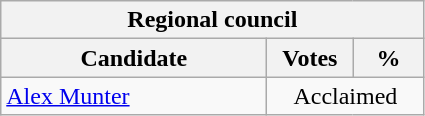<table class="wikitable">
<tr>
<th colspan="3">Regional council</th>
</tr>
<tr>
<th style="width: 170px">Candidate</th>
<th style="width: 50px">Votes</th>
<th style="width: 40px">%</th>
</tr>
<tr>
<td><a href='#'>Alex Munter</a></td>
<td colspan="2" align="center">Acclaimed</td>
</tr>
</table>
